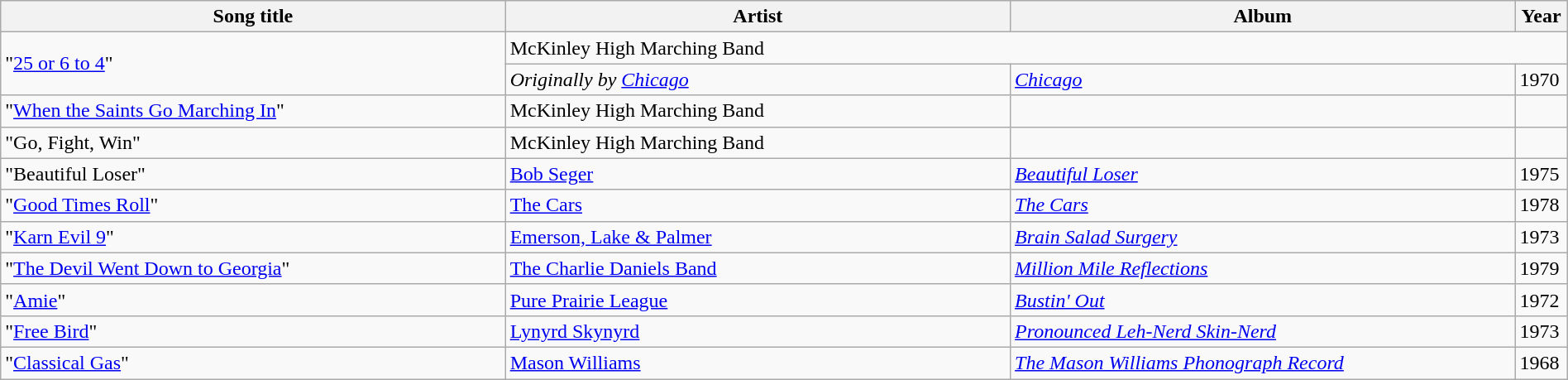<table class="wikitable" style="width:100%;">
<tr>
<th style="width:30%;">Song title</th>
<th style="width:30%;">Artist</th>
<th style="width:30%;">Album</th>
<th style="width:3%;">Year</th>
</tr>
<tr>
<td rowspan="2">"<a href='#'>25 or 6 to 4</a>"</td>
<td colspan="3">McKinley High Marching Band</td>
</tr>
<tr>
<td><em>Originally by <a href='#'>Chicago</a></em></td>
<td><em><a href='#'>Chicago</a></em></td>
<td>1970</td>
</tr>
<tr>
<td>"<a href='#'>When the Saints Go Marching In</a>"</td>
<td>McKinley High Marching Band</td>
<td></td>
<td></td>
</tr>
<tr>
<td>"Go, Fight, Win"</td>
<td>McKinley High Marching Band</td>
<td></td>
<td></td>
</tr>
<tr>
<td>"Beautiful Loser"</td>
<td><a href='#'>Bob Seger</a></td>
<td><em><a href='#'>Beautiful Loser</a></em></td>
<td>1975</td>
</tr>
<tr>
<td>"<a href='#'>Good Times Roll</a>"</td>
<td><a href='#'>The Cars</a></td>
<td><em><a href='#'>The Cars</a></em></td>
<td>1978</td>
</tr>
<tr>
<td>"<a href='#'>Karn Evil 9</a>"</td>
<td><a href='#'>Emerson, Lake & Palmer</a></td>
<td><em><a href='#'>Brain Salad Surgery</a></em></td>
<td>1973</td>
</tr>
<tr>
<td>"<a href='#'>The Devil Went Down to Georgia</a>"</td>
<td><a href='#'>The Charlie Daniels Band</a></td>
<td><em><a href='#'>Million Mile Reflections</a></em></td>
<td>1979</td>
</tr>
<tr>
<td>"<a href='#'>Amie</a>"</td>
<td><a href='#'>Pure Prairie League</a></td>
<td><em><a href='#'>Bustin' Out</a></em></td>
<td>1972</td>
</tr>
<tr>
<td>"<a href='#'>Free Bird</a>"</td>
<td><a href='#'>Lynyrd Skynyrd</a></td>
<td><em><a href='#'>Pronounced Leh-Nerd Skin-Nerd</a></em></td>
<td>1973</td>
</tr>
<tr>
<td>"<a href='#'>Classical Gas</a>"</td>
<td><a href='#'>Mason Williams</a></td>
<td><em><a href='#'>The Mason Williams Phonograph Record</a></em></td>
<td>1968</td>
</tr>
</table>
